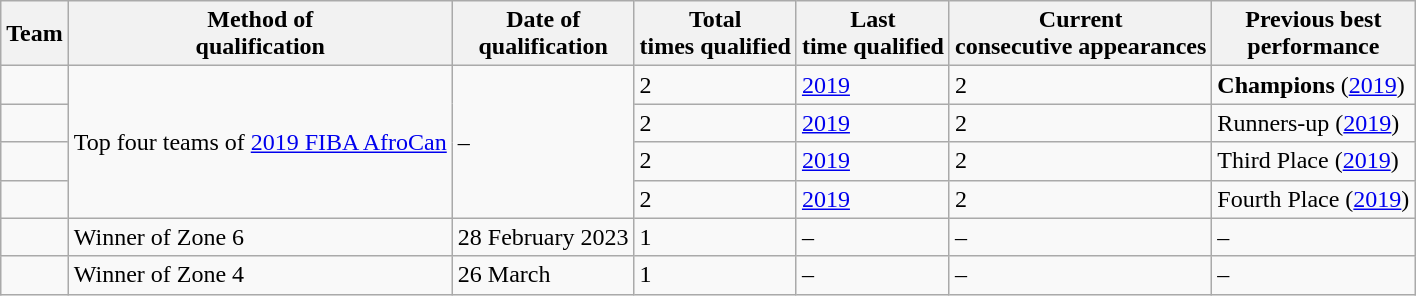<table class="wikitable sortable">
<tr>
<th>Team</th>
<th data-sort-type="text">Method of<br>qualification</th>
<th data-sort-type="date">Date of<br>qualification</th>
<th>Total<br>times
qualified</th>
<th>Last<br>time
qualified</th>
<th>Current<br>consecutive
appearances</th>
<th data-sort-type="number">Previous best<br>performance</th>
</tr>
<tr>
<td></td>
<td rowspan="4" data-sort-value="a">Top four teams of <a href='#'>2019 FIBA AfroCan</a></td>
<td rowspan="4">–</td>
<td>2</td>
<td><a href='#'>2019</a></td>
<td>2</td>
<td data-sort-value="1"><strong>Champions</strong> (<a href='#'>2019</a>)</td>
</tr>
<tr>
<td></td>
<td>2</td>
<td><a href='#'>2019</a></td>
<td>2</td>
<td>Runners-up (<a href='#'>2019</a>)</td>
</tr>
<tr>
<td></td>
<td>2</td>
<td><a href='#'>2019</a></td>
<td>2</td>
<td>Third Place (<a href='#'>2019</a>)</td>
</tr>
<tr>
<td></td>
<td>2</td>
<td><a href='#'>2019</a></td>
<td>2</td>
<td>Fourth Place (<a href='#'>2019</a>)</td>
</tr>
<tr>
<td></td>
<td>Winner of Zone 6</td>
<td>28 February 2023</td>
<td>1</td>
<td>–</td>
<td>–</td>
<td>–</td>
</tr>
<tr>
<td></td>
<td>Winner of Zone 4</td>
<td>26 March</td>
<td>1</td>
<td>–</td>
<td>–</td>
<td>–</td>
</tr>
</table>
